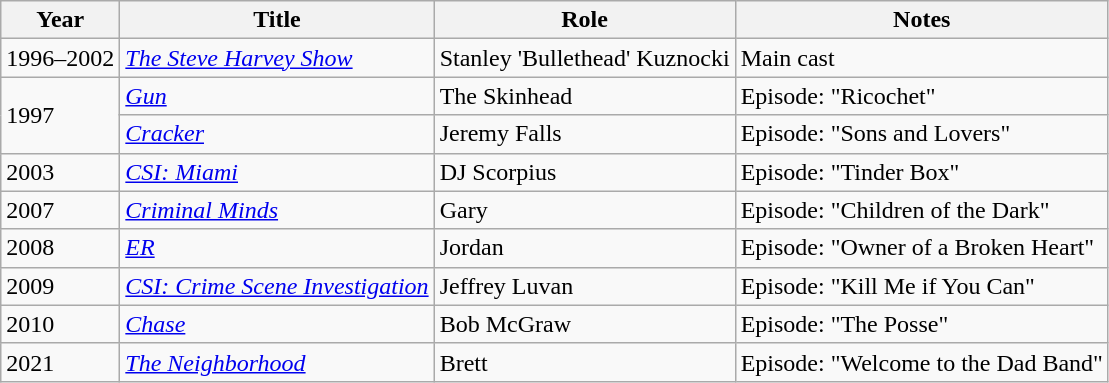<table class="wikitable sortable">
<tr>
<th>Year</th>
<th>Title</th>
<th>Role</th>
<th>Notes</th>
</tr>
<tr>
<td>1996–2002</td>
<td><em><a href='#'>The Steve Harvey Show</a></em></td>
<td>Stanley 'Bullethead' Kuznocki</td>
<td>Main cast</td>
</tr>
<tr>
<td rowspan=2>1997</td>
<td><em><a href='#'>Gun</a></em></td>
<td>The Skinhead</td>
<td>Episode: "Ricochet"</td>
</tr>
<tr>
<td><em><a href='#'>Cracker</a></em></td>
<td>Jeremy Falls</td>
<td>Episode: "Sons and Lovers"</td>
</tr>
<tr>
<td>2003</td>
<td><em><a href='#'>CSI: Miami</a></em></td>
<td>DJ Scorpius</td>
<td>Episode: "Tinder Box"</td>
</tr>
<tr>
<td>2007</td>
<td><em><a href='#'>Criminal Minds</a></em></td>
<td>Gary</td>
<td>Episode: "Children of the Dark"</td>
</tr>
<tr>
<td>2008</td>
<td><em><a href='#'>ER</a></em></td>
<td>Jordan</td>
<td>Episode: "Owner of a Broken Heart"</td>
</tr>
<tr>
<td>2009</td>
<td><em><a href='#'>CSI: Crime Scene Investigation</a></em></td>
<td>Jeffrey Luvan</td>
<td>Episode: "Kill Me if You Can"</td>
</tr>
<tr>
<td>2010</td>
<td><em><a href='#'>Chase</a></em></td>
<td>Bob McGraw</td>
<td>Episode: "The Posse"</td>
</tr>
<tr>
<td>2021</td>
<td><em><a href='#'>The Neighborhood</a></em></td>
<td>Brett</td>
<td>Episode: "Welcome to the Dad Band"</td>
</tr>
</table>
